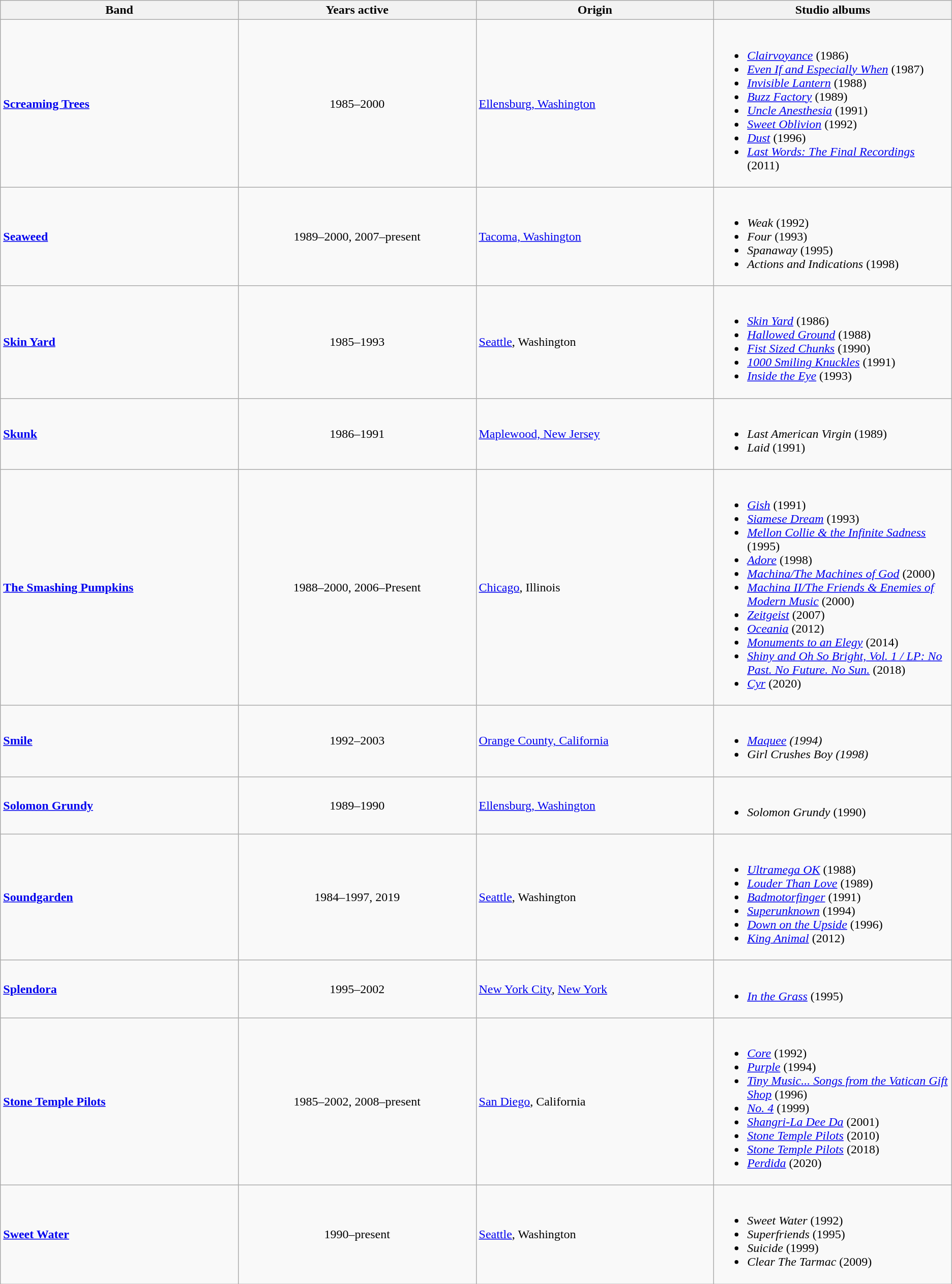<table class="wikitable sortable">
<tr>
<th style="width:15%;">Band</th>
<th style="width:15%;">Years active</th>
<th style="width:15%;">Origin</th>
<th style="width:15%;">Studio albums</th>
</tr>
<tr>
<td><strong><a href='#'>Screaming Trees</a></strong></td>
<td style="text-align:center;">1985–2000</td>
<td><a href='#'>Ellensburg, Washington</a></td>
<td><br><ul><li><em><a href='#'>Clairvoyance</a></em> (1986)</li><li><em><a href='#'>Even If and Especially When</a></em> (1987)</li><li><em><a href='#'>Invisible Lantern</a></em> (1988)</li><li><em><a href='#'>Buzz Factory</a></em> (1989)</li><li><em><a href='#'>Uncle Anesthesia</a></em> (1991)</li><li><em><a href='#'>Sweet Oblivion</a></em> (1992)</li><li><em><a href='#'>Dust</a></em> (1996)</li><li><em><a href='#'>Last Words: The Final Recordings</a></em> (2011)</li></ul></td>
</tr>
<tr>
<td><strong><a href='#'>Seaweed</a></strong></td>
<td style="text-align:center;">1989–2000, 2007–present</td>
<td><a href='#'>Tacoma, Washington</a></td>
<td><br><ul><li><em>Weak</em> (1992)</li><li><em>Four</em> (1993)</li><li><em>Spanaway</em> (1995)</li><li><em>Actions and Indications</em> (1998)</li></ul></td>
</tr>
<tr>
<td><strong><a href='#'>Skin Yard</a></strong></td>
<td style="text-align:center;">1985–1993</td>
<td><a href='#'>Seattle</a>, Washington</td>
<td><br><ul><li><em><a href='#'>Skin Yard</a></em> (1986)</li><li><em><a href='#'>Hallowed Ground</a></em> (1988)</li><li><em><a href='#'>Fist Sized Chunks</a></em> (1990)</li><li><em><a href='#'>1000 Smiling Knuckles</a></em> (1991)</li><li><em><a href='#'>Inside the Eye</a></em> (1993)</li></ul></td>
</tr>
<tr>
<td><strong><a href='#'>Skunk</a></strong></td>
<td style="text-align:center;">1986–1991</td>
<td><a href='#'>Maplewood, New Jersey</a></td>
<td><br><ul><li><em>Last American Virgin</em> (1989)</li><li><em>Laid</em> (1991)</li></ul></td>
</tr>
<tr>
<td><strong><a href='#'>The Smashing Pumpkins</a></strong></td>
<td style="text-align:center;">1988–2000, 2006–Present</td>
<td><a href='#'>Chicago</a>, Illinois</td>
<td><br><ul><li><em><a href='#'>Gish</a></em> (1991)</li><li><em><a href='#'>Siamese Dream</a></em> (1993)</li><li><em><a href='#'>Mellon Collie & the Infinite Sadness</a></em> (1995)</li><li><em><a href='#'>Adore</a></em> (1998)</li><li><em><a href='#'>Machina/The Machines of God</a></em> (2000)</li><li><em><a href='#'>Machina II/The Friends & Enemies of Modern Music</a></em> (2000)</li><li><em><a href='#'>Zeitgeist</a></em> (2007)</li><li><em><a href='#'>Oceania</a></em> (2012)</li><li><em><a href='#'>Monuments to an Elegy</a></em> (2014)</li><li><em><a href='#'>Shiny and Oh So Bright, Vol. 1 / LP: No Past. No Future. No Sun.</a></em> (2018)</li><li><em><a href='#'>Cyr</a></em> (2020)</li></ul></td>
</tr>
<tr>
<td><strong><a href='#'>Smile</a></strong></td>
<td style="text-align:center;">1992–2003</td>
<td><a href='#'>Orange County, California</a></td>
<td><br><ul><li><em><a href='#'>Maquee</a> (1994)</em></li><li><em>Girl Crushes Boy (1998)</em></li></ul></td>
</tr>
<tr>
<td><strong><a href='#'>Solomon Grundy</a></strong></td>
<td style="text-align:center;">1989–1990</td>
<td><a href='#'>Ellensburg, Washington</a></td>
<td><br><ul><li><em>Solomon Grundy</em> (1990)</li></ul></td>
</tr>
<tr>
<td><strong><a href='#'>Soundgarden</a></strong></td>
<td style="text-align:center;">1984–1997, 2019</td>
<td><a href='#'>Seattle</a>, Washington</td>
<td><br><ul><li><em><a href='#'>Ultramega OK</a></em> (1988)</li><li><em><a href='#'>Louder Than Love</a></em> (1989)</li><li><em><a href='#'>Badmotorfinger</a></em> (1991)</li><li><em><a href='#'>Superunknown</a></em> (1994)</li><li><em><a href='#'>Down on the Upside</a></em> (1996)</li><li><em><a href='#'>King Animal</a></em> (2012)</li></ul></td>
</tr>
<tr>
<td><strong><a href='#'>Splendora</a></strong></td>
<td style="text-align:center;">1995–2002</td>
<td><a href='#'>New York City</a>, <a href='#'>New York</a></td>
<td><br><ul><li><em><a href='#'>In the Grass</a></em> (1995)</li></ul></td>
</tr>
<tr>
<td><strong><a href='#'>Stone Temple Pilots</a></strong></td>
<td style="text-align:center;">1985–2002, 2008–present</td>
<td><a href='#'>San Diego</a>, California</td>
<td><br><ul><li><em><a href='#'>Core</a></em>	(1992)</li><li><em><a href='#'>Purple</a></em> (1994)</li><li><em><a href='#'>Tiny Music... Songs from the Vatican Gift Shop</a></em> (1996)</li><li><em><a href='#'>No. 4</a></em> (1999)</li><li><em><a href='#'>Shangri-La Dee Da</a></em> (2001)</li><li><em><a href='#'>Stone Temple Pilots</a></em> (2010)</li><li><em><a href='#'>Stone Temple Pilots</a></em> (2018)</li><li><em><a href='#'>Perdida</a></em> (2020)</li></ul></td>
</tr>
<tr>
<td><strong><a href='#'>Sweet Water</a></strong></td>
<td style="text-align:center;">1990–present</td>
<td><a href='#'>Seattle</a>, Washington</td>
<td><br><ul><li><em>Sweet Water</em> (1992)</li><li><em>Superfriends</em> (1995)</li><li><em>Suicide</em> (1999)</li><li><em>Clear The Tarmac</em> (2009)</li></ul></td>
</tr>
</table>
